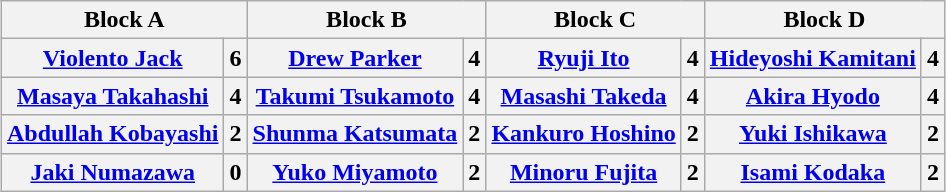<table class="wikitable" style="margin: 1em auto 1em auto">
<tr>
<th colspan="2">Block A</th>
<th colspan="2">Block B</th>
<th colspan="2">Block C</th>
<th colspan="2">Block D</th>
</tr>
<tr>
<th><a href='#'>Violento Jack</a></th>
<th>6</th>
<th><a href='#'>Drew Parker</a></th>
<th>4</th>
<th><a href='#'>Ryuji Ito</a></th>
<th>4</th>
<th><a href='#'>Hideyoshi Kamitani</a></th>
<th>4</th>
</tr>
<tr>
<th><a href='#'>Masaya Takahashi</a></th>
<th>4</th>
<th><a href='#'>Takumi Tsukamoto</a></th>
<th>4</th>
<th><a href='#'>Masashi Takeda</a></th>
<th>4</th>
<th><a href='#'>Akira Hyodo</a></th>
<th>4</th>
</tr>
<tr>
<th><a href='#'>Abdullah Kobayashi</a></th>
<th>2</th>
<th><a href='#'>Shunma Katsumata</a></th>
<th>2</th>
<th><a href='#'>Kankuro Hoshino</a></th>
<th>2</th>
<th><a href='#'>Yuki Ishikawa</a></th>
<th>2</th>
</tr>
<tr>
<th><a href='#'>Jaki Numazawa</a></th>
<th>0</th>
<th><a href='#'>Yuko Miyamoto</a></th>
<th>2</th>
<th><a href='#'>Minoru Fujita</a></th>
<th>2</th>
<th><a href='#'>Isami Kodaka</a></th>
<th>2</th>
</tr>
</table>
